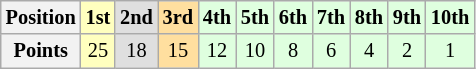<table class="wikitable" style="font-size: 85%;">
<tr>
<th>Position</th>
<td style="background:#ffffbf;" align="center"><strong>1st</strong></td>
<td style="background:#dfdfdf;" align="center"><strong>2nd</strong></td>
<td style="background:#ffdf9f;" align="center"><strong>3rd</strong></td>
<td style="background:#dfffdf;" align="center"><strong>4th</strong></td>
<td style="background:#dfffdf;" align="center"><strong>5th</strong></td>
<td style="background:#dfffdf;" align="center"><strong>6th</strong></td>
<td style="background:#dfffdf;" align="center"><strong>7th</strong></td>
<td style="background:#dfffdf;" align="center"><strong>8th</strong></td>
<td style="background:#dfffdf;" align="center"><strong>9th</strong></td>
<td style="background:#dfffdf;" align="center"><strong>10th</strong></td>
</tr>
<tr>
<th>Points</th>
<td style="background:#ffffbf;" align="center">25</td>
<td style="background:#dfdfdf;" align="center">18</td>
<td style="background:#ffdf9f;" align="center">15</td>
<td style="background:#dfffdf;" align="center">12</td>
<td style="background:#dfffdf;" align="center">10</td>
<td style="background:#dfffdf;" align="center">8</td>
<td style="background:#dfffdf;" align="center">6</td>
<td style="background:#dfffdf;" align="center">4</td>
<td style="background:#dfffdf;" align="center">2</td>
<td style="background:#dfffdf;" align="center">1</td>
</tr>
</table>
